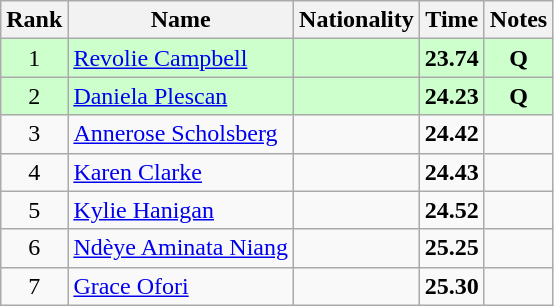<table class="wikitable sortable" style="text-align:center">
<tr>
<th>Rank</th>
<th>Name</th>
<th>Nationality</th>
<th>Time</th>
<th>Notes</th>
</tr>
<tr bgcolor=ccffcc>
<td>1</td>
<td align=left><a href='#'>Revolie Campbell</a></td>
<td align=left></td>
<td><strong>23.74</strong></td>
<td><strong>Q</strong></td>
</tr>
<tr bgcolor=ccffcc>
<td>2</td>
<td align=left><a href='#'>Daniela Plescan</a></td>
<td align=left></td>
<td><strong>24.23</strong></td>
<td><strong>Q</strong></td>
</tr>
<tr>
<td>3</td>
<td align=left><a href='#'>Annerose Scholsberg</a></td>
<td align=left></td>
<td><strong>24.42</strong></td>
<td></td>
</tr>
<tr>
<td>4</td>
<td align=left><a href='#'>Karen Clarke</a></td>
<td align=left></td>
<td><strong>24.43</strong></td>
<td></td>
</tr>
<tr>
<td>5</td>
<td align=left><a href='#'>Kylie Hanigan</a></td>
<td align=left></td>
<td><strong>24.52</strong></td>
<td></td>
</tr>
<tr>
<td>6</td>
<td align=left><a href='#'>Ndèye Aminata Niang</a></td>
<td align=left></td>
<td><strong>25.25</strong></td>
<td></td>
</tr>
<tr>
<td>7</td>
<td align=left><a href='#'>Grace Ofori</a></td>
<td align=left></td>
<td><strong>25.30</strong></td>
<td></td>
</tr>
</table>
